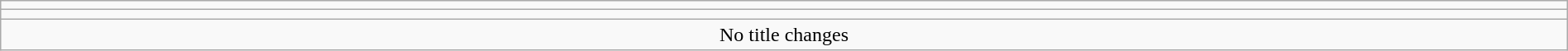<table class="wikitable" style="text-align:center; width:100%;">
<tr>
<td colspan=5></td>
</tr>
<tr>
<td colspan=5><strong></strong></td>
</tr>
<tr>
<td colspan="5">No title changes</td>
</tr>
</table>
